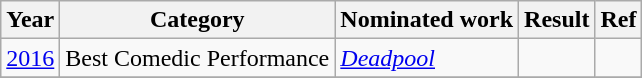<table class="wikitable">
<tr>
<th>Year</th>
<th>Category</th>
<th>Nominated work</th>
<th>Result</th>
<th>Ref</th>
</tr>
<tr>
<td><a href='#'>2016</a></td>
<td>Best Comedic Performance</td>
<td><em><a href='#'>Deadpool</a></em></td>
<td></td>
<td></td>
</tr>
<tr>
</tr>
</table>
